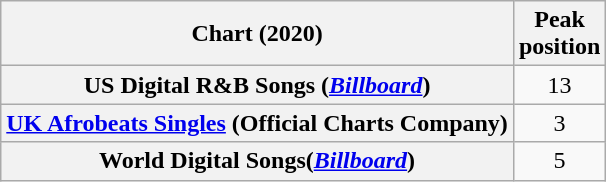<table class="wikitable sortable plainrowheaders" style="text-align:center">
<tr>
<th scope="col">Chart (2020)</th>
<th scope="col">Peak<br> position</th>
</tr>
<tr>
<th scope="row">US Digital R&B Songs (<em><a href='#'>Billboard</a></em>)</th>
<td>13</td>
</tr>
<tr>
<th scope="row"><a href='#'>UK Afrobeats Singles</a> (Official Charts Company)</th>
<td>3</td>
</tr>
<tr>
<th scope="row">World Digital Songs(<em><a href='#'>Billboard</a></em>)</th>
<td>5</td>
</tr>
</table>
